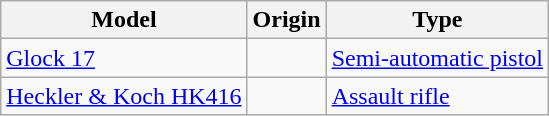<table class="wikitable">
<tr>
<th>Model</th>
<th>Origin</th>
<th>Type</th>
</tr>
<tr>
<td><a href='#'>Glock 17</a></td>
<td></td>
<td><a href='#'>Semi-automatic pistol</a></td>
</tr>
<tr>
<td><a href='#'>Heckler & Koch HK416</a></td>
<td></td>
<td><a href='#'>Assault rifle</a></td>
</tr>
</table>
